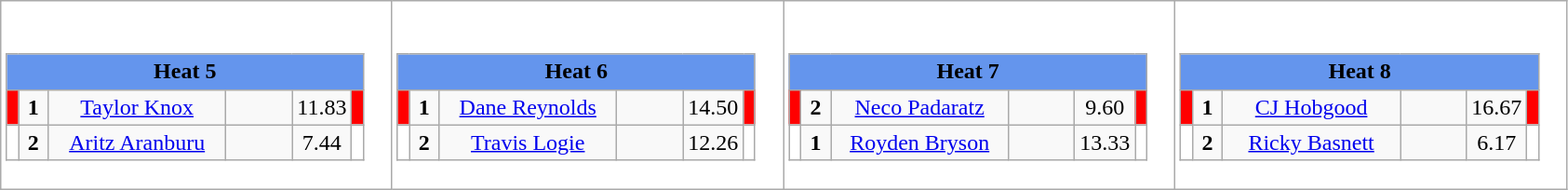<table class="wikitable" style="background:#FFFFFF;">
<tr>
<td><div><br><table class="wikitable">
<tr>
<td colspan=6 align="center" style="background:#6495ED;"><strong>Heat 5</strong></td>
</tr>
<tr>
<td width=01px style="background:#FF0000;"></td>
<td width=14px align="center"><strong>1</strong></td>
<td width=120px align="center"><a href='#'>Taylor Knox</a></td>
<td width=40px align="center"></td>
<td width=20px align="center">11.83</td>
<td width=01px style="background:#FF0000;"></td>
</tr>
<tr>
<td width=01px style="background:#FFFFFF;"></td>
<td width=14px align="center"><strong>2</strong></td>
<td width=120px align="center"><a href='#'>Aritz Aranburu</a></td>
<td width=40px align="center"></td>
<td width=20px align="center">7.44</td>
<td width=01px style="background:#FFFFFF;"></td>
</tr>
</table>
</div></td>
<td><div><br><table class="wikitable">
<tr>
<td colspan=6 align="center" style="background:#6495ED;"><strong>Heat 6</strong></td>
</tr>
<tr>
<td width=01px style="background:#FF0000;"></td>
<td width=14px align="center"><strong>1</strong></td>
<td width=120px align="center"><a href='#'>Dane Reynolds</a></td>
<td width=40px align="center"></td>
<td width=20px align="center">14.50</td>
<td width=01px style="background:#FF0000;"></td>
</tr>
<tr>
<td width=01px style="background:#FFFFFF;"></td>
<td width=14px align="center"><strong>2</strong></td>
<td width=120px align="center"><a href='#'>Travis Logie</a></td>
<td width=40px align="center"></td>
<td width=20px align="center">12.26</td>
<td width=01px style="background:#FFFFFF;"></td>
</tr>
</table>
</div></td>
<td><div><br><table class="wikitable">
<tr>
<td colspan=6 align="center" style="background:#6495ED;"><strong>Heat 7</strong></td>
</tr>
<tr>
<td width=01px style="background:#FF0000;"></td>
<td width=14px align="center"><strong>2</strong></td>
<td width=120px align="center"><a href='#'>Neco Padaratz</a></td>
<td width=40px align="center"></td>
<td width=20px align="center">9.60</td>
<td width=01px style="background:#FF0000;"></td>
</tr>
<tr>
<td width=01px style="background:#FFFFFF;"></td>
<td width=14px align="center"><strong>1</strong></td>
<td width=120px align="center"><a href='#'>Royden Bryson</a></td>
<td width=40px align="center"></td>
<td width=20px align="center">13.33</td>
<td width=01px style="background:#FFFFFF;"></td>
</tr>
</table>
</div></td>
<td><div><br><table class="wikitable">
<tr>
<td colspan=6 align="center" style="background:#6495ED;"><strong>Heat 8</strong></td>
</tr>
<tr>
<td width=01px style="background:#FF0000;"></td>
<td width=14px align="center"><strong>1</strong></td>
<td width=120px align="center"><a href='#'>CJ Hobgood</a></td>
<td width=40px align="center"></td>
<td width=20px align="center">16.67</td>
<td width=01px style="background:#FF0000;"></td>
</tr>
<tr>
<td width=01px style="background:#FFFFFF;"></td>
<td width=14px align="center"><strong>2</strong></td>
<td width=120px align="center"><a href='#'>Ricky Basnett</a></td>
<td width=40px align="center"></td>
<td width=20px align="center">6.17</td>
<td width=01px style="background:#FFFFFF;"></td>
</tr>
</table>
</div></td>
</tr>
</table>
